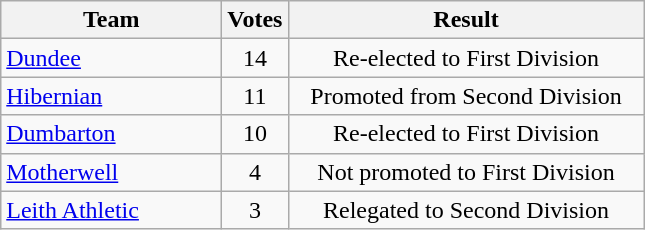<table class="wikitable" style="text-align: center;">
<tr>
<th width=140>Team</th>
<th width=30>Votes</th>
<th width=230>Result</th>
</tr>
<tr>
<td align=left><a href='#'>Dundee</a></td>
<td>14</td>
<td>Re-elected to First Division</td>
</tr>
<tr>
<td align=left><a href='#'>Hibernian</a></td>
<td>11</td>
<td>Promoted from Second Division</td>
</tr>
<tr>
<td align=left><a href='#'>Dumbarton</a></td>
<td>10</td>
<td>Re-elected to First Division</td>
</tr>
<tr>
<td align=left><a href='#'>Motherwell</a></td>
<td>4</td>
<td>Not promoted to First Division</td>
</tr>
<tr>
<td align=left><a href='#'>Leith Athletic</a></td>
<td>3</td>
<td>Relegated to Second Division</td>
</tr>
</table>
